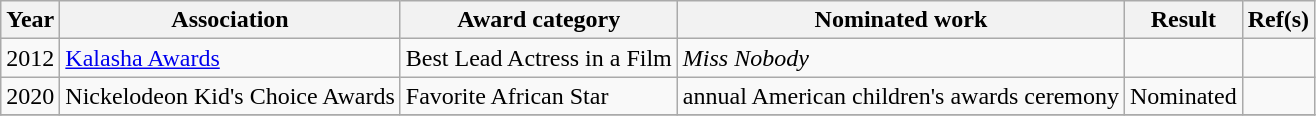<table class="wikitable sortable">
<tr>
<th>Year</th>
<th>Association</th>
<th>Award category</th>
<th>Nominated work</th>
<th>Result</th>
<th>Ref(s)</th>
</tr>
<tr>
<td>2012</td>
<td><a href='#'>Kalasha Awards</a></td>
<td>Best Lead Actress in a Film</td>
<td><em>Miss Nobody</em></td>
<td></td>
<td></td>
</tr>
<tr>
<td>2020</td>
<td>Nickelodeon Kid's Choice Awards</td>
<td>Favorite African Star</td>
<td>annual American children's awards ceremony</td>
<td>Nominated</td>
<td></td>
</tr>
<tr>
</tr>
</table>
